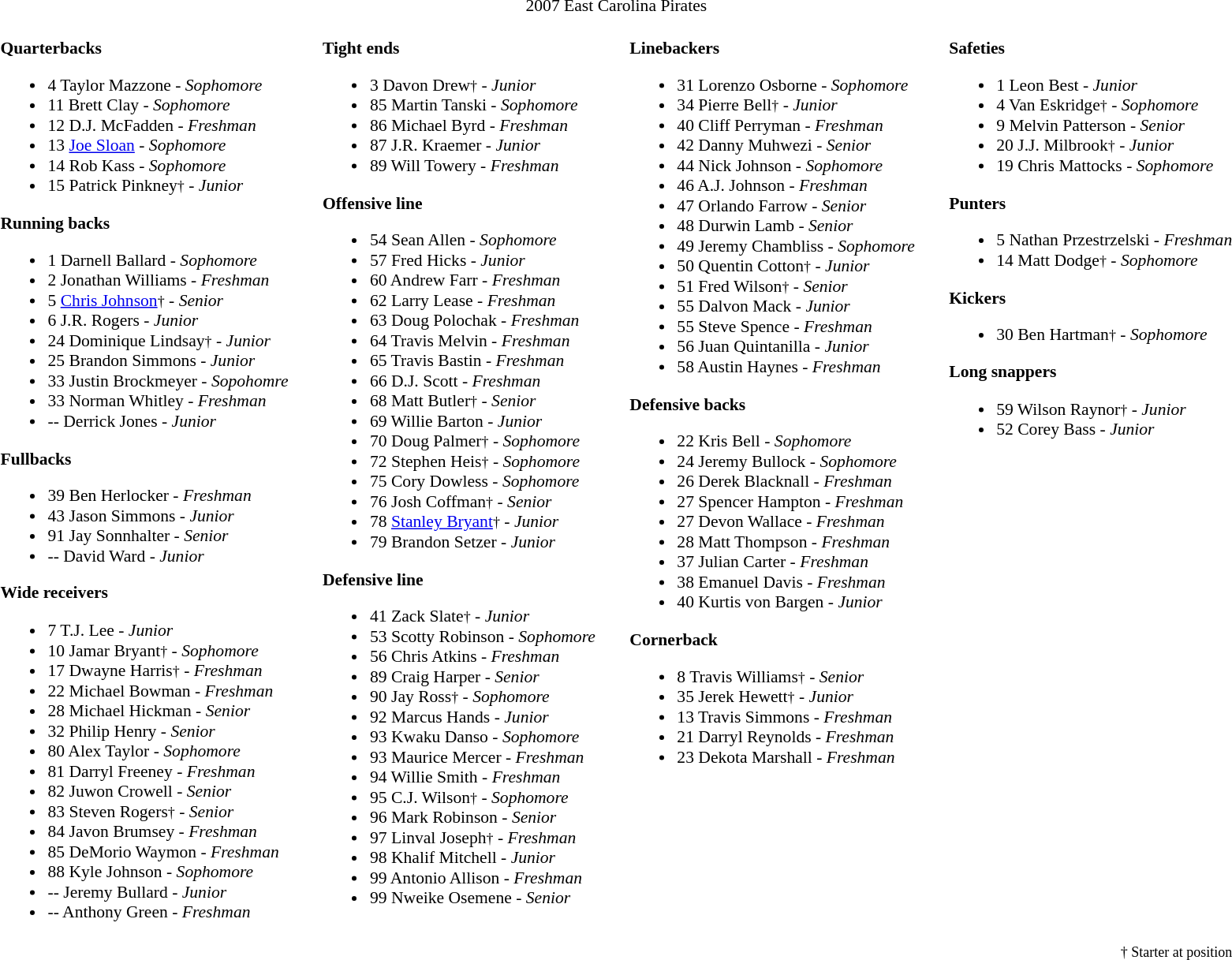<table class="toccolours" style="border-collapse: collapse; font-size:90%;">
<tr>
<td colspan="7" align="center">2007 East Carolina Pirates</td>
</tr>
<tr>
<td valign="top"><br><strong>Quarterbacks</strong><ul><li>4  Taylor Mazzone - <em>Sophomore</em></li><li>11  Brett Clay - <em>Sophomore</em></li><li>12  D.J. McFadden - <em>Freshman</em></li><li>13  <a href='#'>Joe Sloan</a> - <em>Sophomore</em></li><li>14  Rob Kass - <em>Sophomore</em></li><li>15  Patrick Pinkney<small>†</small> - <em>Junior</em></li></ul><strong>Running backs</strong><ul><li>1  Darnell Ballard - <em>Sophomore</em></li><li>2  Jonathan Williams - <em>Freshman</em></li><li>5  <a href='#'>Chris Johnson</a><small>†</small> - <em>Senior</em></li><li>6  J.R. Rogers - <em>Junior</em></li><li>24  Dominique Lindsay<small>†</small> - <em>Junior</em></li><li>25  Brandon Simmons - <em>Junior</em></li><li>33  Justin Brockmeyer - <em>Sopohomre</em></li><li>33  Norman Whitley - <em> Freshman</em></li><li>--  Derrick Jones - <em>Junior</em></li></ul><strong>Fullbacks</strong><ul><li>39  Ben Herlocker - <em>Freshman</em></li><li>43  Jason Simmons - <em>Junior</em></li><li>91  Jay Sonnhalter - <em>Senior</em></li><li>--  David Ward - <em>Junior</em></li></ul><strong>Wide receivers</strong><ul><li>7  T.J. Lee - <em>Junior</em></li><li>10  Jamar Bryant<small>†</small> - <em>Sophomore</em></li><li>17  Dwayne Harris<small>†</small> - <em> Freshman</em></li><li>22  Michael Bowman - <em>Freshman</em></li><li>28  Michael Hickman - <em>Senior</em></li><li>32  Philip Henry - <em>Senior</em></li><li>80  Alex Taylor - <em>Sophomore</em></li><li>81  Darryl Freeney - <em>Freshman</em></li><li>82  Juwon Crowell - <em>Senior</em></li><li>83  Steven Rogers<small>†</small> - <em>Senior</em></li><li>84  Javon Brumsey - <em>Freshman</em></li><li>85  DeMorio Waymon - <em>Freshman</em></li><li>88  Kyle Johnson - <em>Sophomore</em></li><li>--  Jeremy Bullard - <em>Junior</em></li><li>--  Anthony Green - <em> Freshman</em></li></ul></td>
<td width="25"> </td>
<td valign="top"><br><strong>Tight ends</strong><ul><li>3  Davon Drew<small>†</small> - <em>Junior</em></li><li>85  Martin Tanski - <em>Sophomore</em></li><li>86  Michael Byrd - <em>Freshman</em></li><li>87  J.R. Kraemer - <em>Junior</em></li><li>89  Will Towery - <em>Freshman</em></li></ul><strong>Offensive line</strong><ul><li>54  Sean Allen - <em>Sophomore</em></li><li>57  Fred Hicks - <em>Junior</em></li><li>60  Andrew Farr - <em> Freshman</em></li><li>62  Larry Lease - <em> Freshman</em></li><li>63  Doug Polochak - <em> Freshman</em></li><li>64  Travis Melvin - <em> Freshman</em></li><li>65  Travis Bastin - <em> Freshman</em></li><li>66  D.J. Scott - <em> Freshman</em></li><li>68  Matt Butler<small>†</small> - <em>Senior</em></li><li>69  Willie Barton - <em>Junior</em></li><li>70  Doug Palmer<small>†</small> - <em>Sophomore</em></li><li>72  Stephen Heis<small>†</small> - <em>Sophomore</em></li><li>75  Cory Dowless - <em>Sophomore</em></li><li>76  Josh Coffman<small>†</small> - <em>Senior</em></li><li>78  <a href='#'>Stanley Bryant</a><small>†</small> - <em>Junior</em></li><li>79  Brandon Setzer - <em>Junior</em></li></ul><strong>Defensive line</strong><ul><li>41  Zack Slate<small>†</small> - <em>Junior</em></li><li>53  Scotty Robinson - <em>Sophomore</em></li><li>56  Chris Atkins - <em> Freshman</em></li><li>89  Craig Harper - <em>Senior</em></li><li>90  Jay Ross<small>†</small> - <em>Sophomore</em></li><li>92  Marcus Hands - <em>Junior</em></li><li>93  Kwaku Danso - <em>Sophomore</em></li><li>93  Maurice Mercer - <em>Freshman</em></li><li>94  Willie Smith - <em> Freshman</em></li><li>95  C.J. Wilson<small>†</small> - <em>Sophomore</em></li><li>96  Mark Robinson - <em>Senior</em></li><li>97  Linval Joseph<small>†</small> - <em>Freshman</em></li><li>98  Khalif Mitchell - <em>Junior</em></li><li>99  Antonio Allison - <em>Freshman</em></li><li>99  Nweike Osemene - <em>Senior</em></li></ul></td>
<td width="25"> </td>
<td valign="top"><br><strong>Linebackers</strong><ul><li>31  Lorenzo Osborne - <em>Sophomore</em></li><li>34  Pierre Bell<small>†</small> - <em>Junior</em></li><li>40  Cliff Perryman - <em>Freshman</em></li><li>42  Danny Muhwezi - <em>Senior</em></li><li>44  Nick Johnson - <em>Sophomore</em></li><li>46  A.J. Johnson - <em> Freshman</em></li><li>47  Orlando Farrow - <em>Senior</em></li><li>48  Durwin Lamb - <em>Senior</em></li><li>49  Jeremy Chambliss - <em>Sophomore</em></li><li>50  Quentin Cotton<small>†</small> - <em>Junior</em></li><li>51  Fred Wilson<small>†</small> - <em>Senior</em></li><li>55  Dalvon Mack - <em>Junior</em></li><li>55  Steve Spence - <em>Freshman</em></li><li>56  Juan Quintanilla - <em>Junior</em></li><li>58  Austin Haynes - <em>Freshman</em></li></ul><strong>Defensive backs</strong><ul><li>22  Kris Bell - <em>Sophomore</em></li><li>24  Jeremy Bullock - <em>Sophomore</em></li><li>26  Derek Blacknall - <em>Freshman</em></li><li>27  Spencer Hampton - <em> Freshman</em></li><li>27  Devon Wallace - <em>Freshman</em></li><li>28  Matt Thompson - <em>Freshman</em></li><li>37  Julian Carter - <em>Freshman</em></li><li>38  Emanuel Davis - <em>Freshman</em></li><li>40  Kurtis von Bargen - <em>Junior</em></li></ul><strong>Cornerback</strong><ul><li>8  Travis Williams<small>†</small> - <em>Senior</em></li><li>35  Jerek Hewett<small>†</small> - <em>Junior</em></li><li>13  Travis Simmons - <em>Freshman</em></li><li>21  Darryl Reynolds - <em>Freshman</em></li><li>23  Dekota Marshall - <em> Freshman</em></li></ul></td>
<td width="25"> </td>
<td valign="top"><br><strong>Safeties</strong><ul><li>1  Leon Best - <em>Junior</em></li><li>4  Van Eskridge<small>†</small> - <em>Sophomore</em></li><li>9  Melvin Patterson - <em>Senior</em></li><li>20  J.J. Milbrook<small>†</small> - <em>Junior</em></li><li>19  Chris Mattocks - <em>Sophomore</em></li></ul><strong>Punters</strong><ul><li>5  Nathan Przestrzelski - <em> Freshman</em></li><li>14  Matt Dodge<small>†</small> - <em>Sophomore</em></li></ul><strong>Kickers</strong><ul><li>30  Ben Hartman<small>†</small> - <em>Sophomore</em></li></ul><strong>Long snappers</strong><ul><li>59  Wilson Raynor<small>†</small> - <em>Junior</em></li><li>52  Corey Bass - <em>Junior</em></li></ul></td>
</tr>
<tr>
<td colspan="7" valign="bottom" align="right"><small>† Starter at position</small></td>
</tr>
</table>
